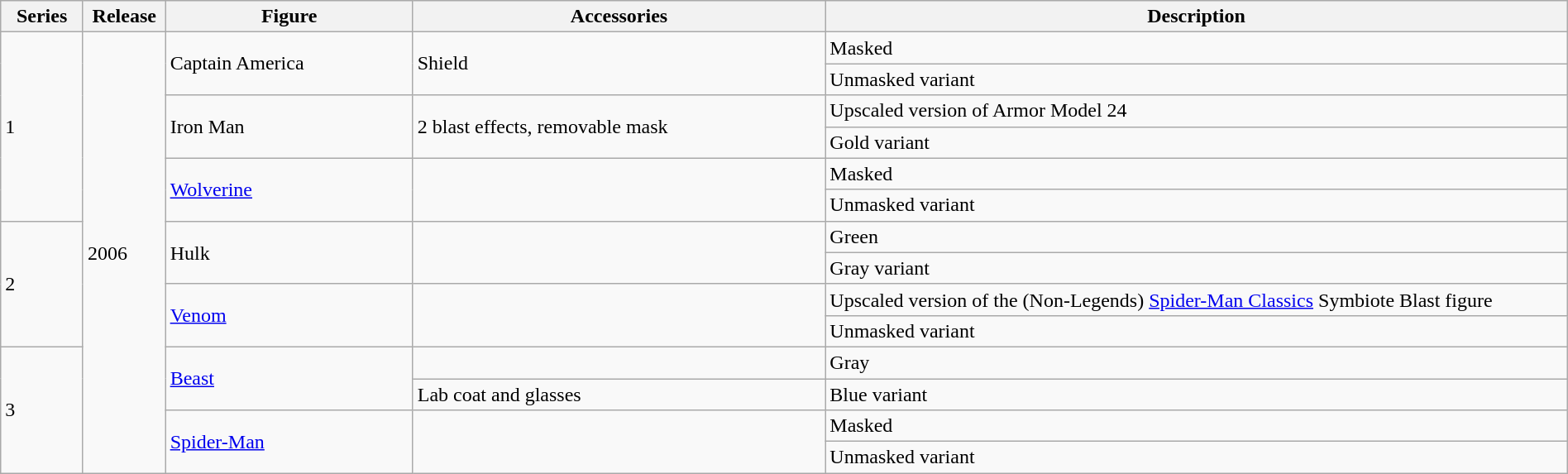<table class="wikitable" style="width:100%;">
<tr>
<th width=5%>Series</th>
<th width=5%>Release</th>
<th width=15%>Figure</th>
<th width=25%>Accessories</th>
<th width=45%>Description</th>
</tr>
<tr>
<td rowspan=6>1</td>
<td rowspan=14>2006</td>
<td rowspan=2>Captain America</td>
<td rowspan=2>Shield</td>
<td>Masked</td>
</tr>
<tr>
<td>Unmasked variant</td>
</tr>
<tr>
<td rowspan=2>Iron Man</td>
<td rowspan=2>2 blast effects, removable mask</td>
<td>Upscaled version of Armor Model 24</td>
</tr>
<tr>
<td>Gold variant</td>
</tr>
<tr>
<td rowspan=2><a href='#'>Wolverine</a></td>
<td rowspan=2></td>
<td>Masked</td>
</tr>
<tr>
<td>Unmasked variant</td>
</tr>
<tr>
<td rowspan=4>2</td>
<td rowspan=2>Hulk</td>
<td rowspan=2></td>
<td>Green</td>
</tr>
<tr>
<td>Gray variant</td>
</tr>
<tr>
<td rowspan=2><a href='#'>Venom</a></td>
<td rowspan=2></td>
<td>Upscaled version of the (Non-Legends) <a href='#'>Spider-Man Classics</a> Symbiote Blast figure</td>
</tr>
<tr>
<td>Unmasked variant</td>
</tr>
<tr>
<td rowspan=4>3</td>
<td rowspan=2><a href='#'>Beast</a></td>
<td></td>
<td>Gray</td>
</tr>
<tr>
<td>Lab coat and glasses</td>
<td>Blue variant</td>
</tr>
<tr>
<td rowspan=2><a href='#'>Spider-Man</a></td>
<td rowspan=2></td>
<td>Masked</td>
</tr>
<tr>
<td>Unmasked variant</td>
</tr>
</table>
